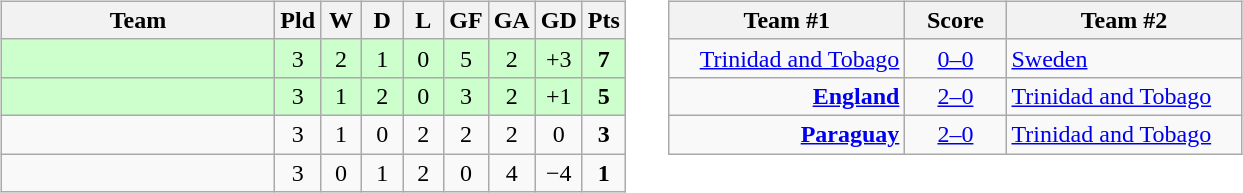<table>
<tr>
<td valign="top"><br><table class="wikitable" style="text-align:center;">
<tr>
<th width=175>Team</th>
<th width=20 abbr="Played">Pld</th>
<th width=20 abbr="Won">W</th>
<th width=20 abbr="Drawn">D</th>
<th width=20 abbr="Lost">L</th>
<th width=20 abbr="Goals for">GF</th>
<th width=20 abbr="Goals against">GA</th>
<th width=20 abbr="Goal difference">GD</th>
<th width=20 abbr="Points">Pts</th>
</tr>
<tr bgcolor=#ccffcc>
<td align=left></td>
<td>3</td>
<td>2</td>
<td>1</td>
<td>0</td>
<td>5</td>
<td>2</td>
<td>+3</td>
<td><strong>7</strong></td>
</tr>
<tr bgcolor=#ccffcc>
<td align=left></td>
<td>3</td>
<td>1</td>
<td>2</td>
<td>0</td>
<td>3</td>
<td>2</td>
<td>+1</td>
<td><strong>5</strong></td>
</tr>
<tr>
<td align=left></td>
<td>3</td>
<td>1</td>
<td>0</td>
<td>2</td>
<td>2</td>
<td>2</td>
<td>0</td>
<td><strong>3</strong></td>
</tr>
<tr>
<td align=left></td>
<td>3</td>
<td>0</td>
<td>1</td>
<td>2</td>
<td>0</td>
<td>4</td>
<td>−4</td>
<td><strong>1</strong></td>
</tr>
</table>
</td>
<td valign="top"></td>
<td valign="top"></td>
<td valign="top"><br><table class="wikitable" style="border-collapse: collapse;">
<tr>
<th width="150">Team #1</th>
<th width="60">  Score  </th>
<th width="150">Team #2</th>
</tr>
<tr>
<td align="right"><a href='#'>Trinidad and Tobago</a> </td>
<td align="center"><a href='#'>0–0</a></td>
<td> <a href='#'>Sweden</a></td>
</tr>
<tr>
<td align="right"><strong><a href='#'>England</a></strong> </td>
<td align="center"><a href='#'>2–0</a></td>
<td> <a href='#'>Trinidad and Tobago</a></td>
</tr>
<tr>
<td align="right"><strong><a href='#'>Paraguay</a></strong> </td>
<td align="center"><a href='#'>2–0</a></td>
<td> <a href='#'>Trinidad and Tobago</a></td>
</tr>
</table>
</td>
</tr>
</table>
